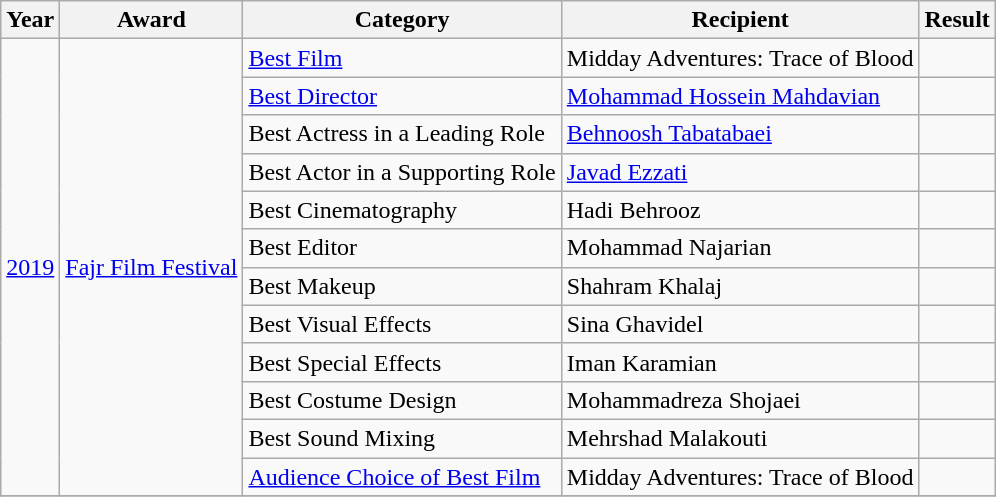<table class="wikitable sortable">
<tr>
<th>Year</th>
<th>Award</th>
<th>Category</th>
<th>Recipient</th>
<th>Result</th>
</tr>
<tr>
<td rowspan="12"><a href='#'>2019</a></td>
<td rowspan="12"><a href='#'>Fajr Film Festival</a></td>
<td><a href='#'>Best Film</a></td>
<td>Midday Adventures: Trace of Blood</td>
<td></td>
</tr>
<tr>
<td><a href='#'>Best Director</a></td>
<td><a href='#'>Mohammad Hossein Mahdavian</a></td>
<td></td>
</tr>
<tr>
<td>Best Actress in a Leading Role</td>
<td><a href='#'>Behnoosh Tabatabaei</a></td>
<td></td>
</tr>
<tr>
<td>Best Actor in a Supporting Role</td>
<td><a href='#'>Javad Ezzati</a></td>
<td></td>
</tr>
<tr>
<td>Best Cinematography</td>
<td>Hadi Behrooz</td>
<td></td>
</tr>
<tr>
<td>Best Editor</td>
<td>Mohammad Najarian</td>
<td></td>
</tr>
<tr>
<td>Best Makeup</td>
<td>Shahram Khalaj</td>
<td></td>
</tr>
<tr>
<td>Best Visual Effects</td>
<td>Sina Ghavidel</td>
<td></td>
</tr>
<tr>
<td>Best Special Effects</td>
<td>Iman Karamian</td>
<td></td>
</tr>
<tr>
<td>Best Costume Design</td>
<td>Mohammadreza Shojaei</td>
<td></td>
</tr>
<tr>
<td>Best Sound Mixing</td>
<td>Mehrshad Malakouti</td>
<td></td>
</tr>
<tr>
<td><a href='#'>Audience Choice of Best Film</a></td>
<td>Midday Adventures: Trace of Blood</td>
<td></td>
</tr>
<tr>
</tr>
</table>
